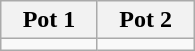<table class=wikitable>
<tr>
<th width=33%>Pot 1</th>
<th width=33%>Pot 2</th>
</tr>
<tr valign=top>
<td></td>
<td></td>
</tr>
</table>
